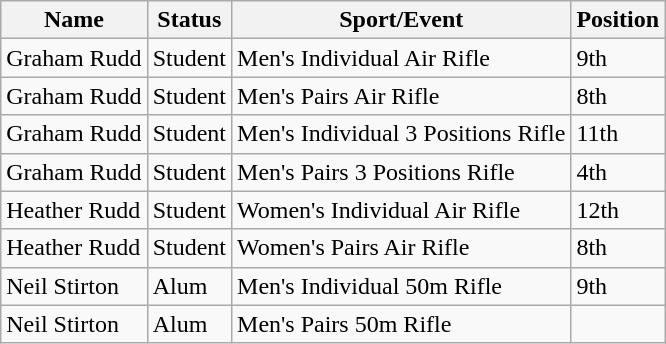<table class="wikitable">
<tr>
<th>Name</th>
<th>Status</th>
<th>Sport/Event</th>
<th>Position</th>
</tr>
<tr>
<td>Graham Rudd</td>
<td>Student</td>
<td>Men's Individual Air Rifle</td>
<td>9th</td>
</tr>
<tr>
<td>Graham Rudd</td>
<td>Student</td>
<td>Men's Pairs Air Rifle</td>
<td>8th</td>
</tr>
<tr>
<td>Graham Rudd</td>
<td>Student</td>
<td>Men's Individual 3 Positions Rifle</td>
<td>11th</td>
</tr>
<tr>
<td>Graham Rudd</td>
<td>Student</td>
<td>Men's Pairs 3 Positions Rifle</td>
<td>4th</td>
</tr>
<tr>
<td>Heather Rudd</td>
<td>Student</td>
<td>Women's Individual Air Rifle</td>
<td>12th</td>
</tr>
<tr>
<td>Heather Rudd</td>
<td>Student</td>
<td>Women's Pairs Air Rifle</td>
<td>8th</td>
</tr>
<tr>
<td>Neil Stirton</td>
<td>Alum</td>
<td>Men's Individual 50m Rifle</td>
<td>9th</td>
</tr>
<tr>
<td>Neil Stirton</td>
<td>Alum</td>
<td>Men's Pairs 50m Rifle</td>
<td></td>
</tr>
</table>
